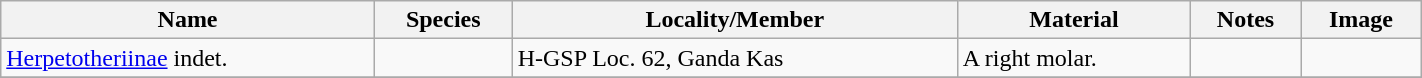<table class="wikitable" align="center" width="75%">
<tr>
<th>Name</th>
<th>Species</th>
<th>Locality/Member</th>
<th>Material</th>
<th>Notes</th>
<th>Image</th>
</tr>
<tr>
<td><a href='#'>Herpetotheriinae</a> indet.</td>
<td></td>
<td>H-GSP Loc. 62, Ganda Kas</td>
<td>A right molar.</td>
<td></td>
<td></td>
</tr>
<tr>
</tr>
</table>
